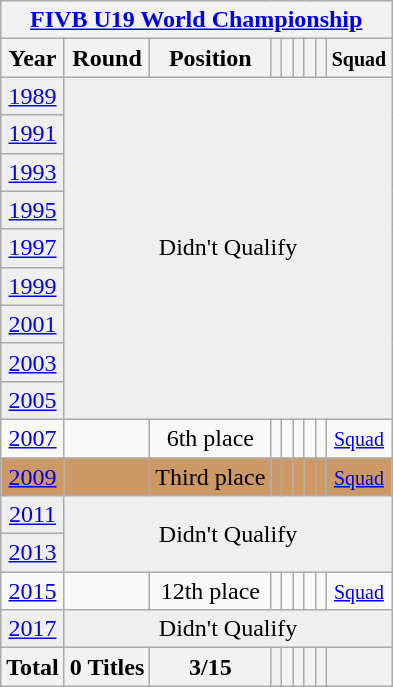<table class="wikitable" style="text-align: center;">
<tr>
<th colspan=9><a href='#'>FIVB U19 World Championship</a></th>
</tr>
<tr>
<th>Year</th>
<th>Round</th>
<th>Position</th>
<th></th>
<th></th>
<th></th>
<th></th>
<th></th>
<th><small>Squad</small></th>
</tr>
<tr bgcolor="efefef">
<td> <a href='#'>1989</a></td>
<td colspan="9" rowspan=9>Didn't Qualify</td>
</tr>
<tr bgcolor="efefef">
<td> <a href='#'>1991</a></td>
</tr>
<tr bgcolor="efefef">
<td> <a href='#'>1993</a></td>
</tr>
<tr bgcolor="efefef">
<td> <a href='#'>1995</a></td>
</tr>
<tr bgcolor="efefef">
<td> <a href='#'>1997</a></td>
</tr>
<tr bgcolor="efefef">
<td> <a href='#'>1999</a></td>
</tr>
<tr bgcolor="efefef">
<td> <a href='#'>2001</a></td>
</tr>
<tr bgcolor="efefef">
<td> <a href='#'>2003</a></td>
</tr>
<tr bgcolor="efefef">
<td> <a href='#'>2005</a></td>
</tr>
<tr>
<td> <a href='#'>2007</a></td>
<td></td>
<td>6th place</td>
<td></td>
<td></td>
<td></td>
<td></td>
<td></td>
<td><small><a href='#'>Squad</a></small></td>
</tr>
<tr bgcolor=cc9966>
<td> <a href='#'>2009</a></td>
<td></td>
<td>Third place</td>
<td></td>
<td></td>
<td></td>
<td></td>
<td></td>
<td><small><a href='#'>Squad</a></small></td>
</tr>
<tr bgcolor="efefef">
<td> <a href='#'>2011</a></td>
<td colspan="9" rowspan="2">Didn't Qualify</td>
</tr>
<tr bgcolor="efefef">
<td> <a href='#'>2013</a></td>
</tr>
<tr>
<td> <a href='#'>2015</a></td>
<td></td>
<td>12th place</td>
<td></td>
<td></td>
<td></td>
<td></td>
<td></td>
<td><small><a href='#'>Squad</a></small></td>
</tr>
<tr bgcolor="efefef">
<td> <a href='#'>2017</a></td>
<td colspan="9">Didn't Qualify</td>
</tr>
<tr>
<th>Total</th>
<th>0 Titles</th>
<th>3/15</th>
<th></th>
<th></th>
<th></th>
<th></th>
<th></th>
<th></th>
</tr>
</table>
